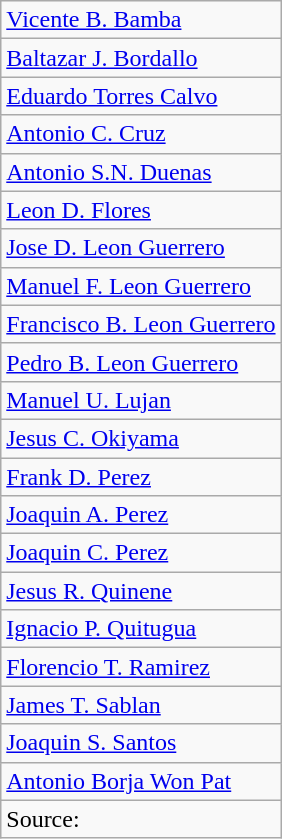<table class=wikitable>
<tr>
<td><a href='#'>Vicente B. Bamba</a></td>
</tr>
<tr>
<td><a href='#'>Baltazar J. Bordallo</a></td>
</tr>
<tr>
<td><a href='#'>Eduardo Torres Calvo</a></td>
</tr>
<tr>
<td><a href='#'>Antonio C. Cruz</a></td>
</tr>
<tr>
<td><a href='#'>Antonio S.N. Duenas</a></td>
</tr>
<tr>
<td><a href='#'>Leon D. Flores</a></td>
</tr>
<tr>
<td><a href='#'>Jose D. Leon Guerrero</a></td>
</tr>
<tr>
<td><a href='#'>Manuel F. Leon Guerrero</a></td>
</tr>
<tr>
<td><a href='#'>Francisco B. Leon Guerrero</a></td>
</tr>
<tr>
<td><a href='#'>Pedro B. Leon Guerrero</a></td>
</tr>
<tr>
<td><a href='#'>Manuel U. Lujan</a></td>
</tr>
<tr>
<td><a href='#'>Jesus C. Okiyama</a></td>
</tr>
<tr>
<td><a href='#'>Frank D. Perez</a></td>
</tr>
<tr>
<td><a href='#'>Joaquin A. Perez</a></td>
</tr>
<tr>
<td><a href='#'>Joaquin C. Perez</a></td>
</tr>
<tr>
<td><a href='#'>Jesus R. Quinene</a></td>
</tr>
<tr>
<td><a href='#'>Ignacio P. Quitugua</a></td>
</tr>
<tr>
<td><a href='#'>Florencio T. Ramirez</a></td>
</tr>
<tr>
<td><a href='#'>James T. Sablan</a></td>
</tr>
<tr>
<td><a href='#'>Joaquin S. Santos</a></td>
</tr>
<tr>
<td><a href='#'>Antonio Borja Won Pat</a></td>
</tr>
<tr>
<td>Source: </td>
</tr>
</table>
